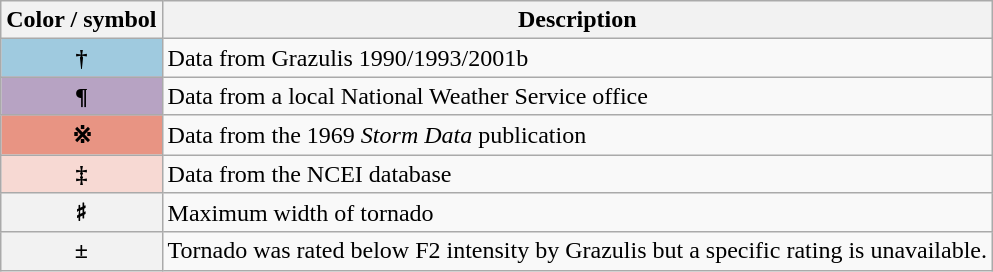<table class="wikitable">
<tr>
<th scope="col">Color / symbol</th>
<th scope="col">Description</th>
</tr>
<tr>
<th scope="row" style="background-color:#9FCADF;">†</th>
<td>Data from Grazulis 1990/1993/2001b</td>
</tr>
<tr>
<th scope="row" style="background-color:#B7A3C3;">¶</th>
<td>Data from a local National Weather Service office</td>
</tr>
<tr>
<th scope="row" style="background-color:#E89483;">※</th>
<td>Data from the 1969 <em>Storm Data</em> publication</td>
</tr>
<tr>
<th scope="row" style="background-color:#F7D9D3;">‡</th>
<td>Data from the NCEI database</td>
</tr>
<tr>
<th scope="row">♯</th>
<td>Maximum width of tornado</td>
</tr>
<tr>
<th scope="row">±</th>
<td>Tornado was rated below F2 intensity by Grazulis but a specific rating is unavailable.</td>
</tr>
</table>
